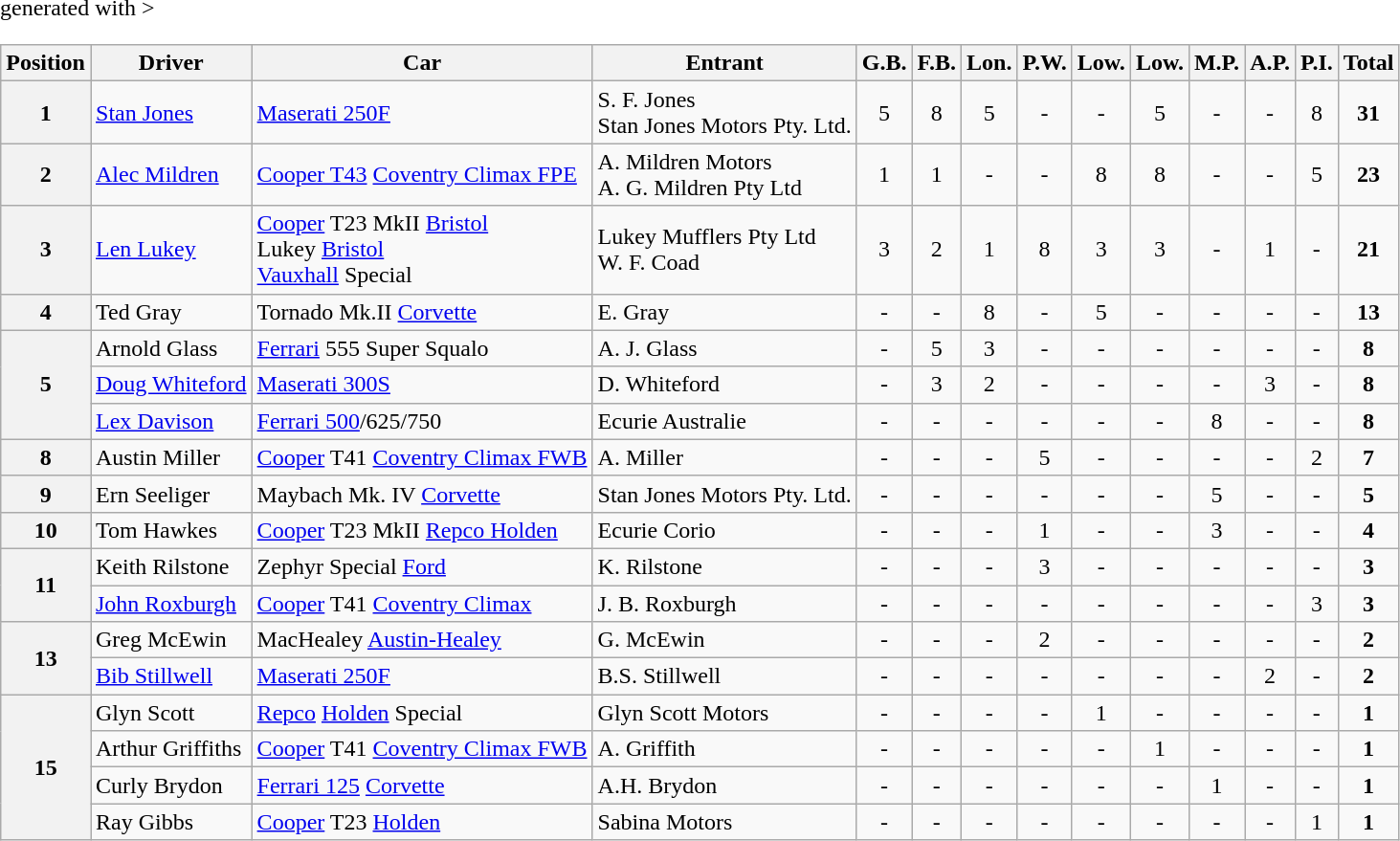<table class="wikitable" <hiddentext>generated with >
<tr style="font-weight:bold">
<th>Position</th>
<th>Driver</th>
<th>Car</th>
<th>Entrant</th>
<th>G.B.</th>
<th>F.B.</th>
<th>Lon.</th>
<th>P.W.</th>
<th>Low.</th>
<th>Low.</th>
<th>M.P.</th>
<th>A.P.</th>
<th>P.I.</th>
<th>Total</th>
</tr>
<tr>
<th>1</th>
<td><a href='#'>Stan Jones</a></td>
<td><a href='#'>Maserati 250F</a></td>
<td>S. F. Jones <br> Stan Jones Motors Pty. Ltd.</td>
<td align="center">5</td>
<td align="center">8</td>
<td align="center">5</td>
<td align="center">-</td>
<td align="center">-</td>
<td align="center">5</td>
<td align="center">-</td>
<td align="center">-</td>
<td align="center">8</td>
<td align="center"><strong>31</strong></td>
</tr>
<tr>
<th>2</th>
<td><a href='#'>Alec Mildren</a></td>
<td><a href='#'>Cooper T43</a> <a href='#'>Coventry Climax FPE</a></td>
<td>A. Mildren Motors <br> A. G. Mildren Pty Ltd</td>
<td align="center">1</td>
<td align="center">1</td>
<td align="center">-</td>
<td align="center">-</td>
<td align="center">8</td>
<td align="center">8</td>
<td align="center">-</td>
<td align="center">-</td>
<td align="center">5</td>
<td align="center"><strong>23</strong></td>
</tr>
<tr>
<th>3</th>
<td><a href='#'>Len Lukey</a></td>
<td><a href='#'>Cooper</a> T23 MkII <a href='#'>Bristol</a><br> Lukey <a href='#'>Bristol</a><br> <a href='#'>Vauxhall</a> Special</td>
<td>Lukey Mufflers Pty Ltd <br> W. F. Coad</td>
<td align="center">3</td>
<td align="center">2</td>
<td align="center">1</td>
<td align="center">8</td>
<td align="center">3</td>
<td align="center">3</td>
<td align="center">-</td>
<td align="center">1</td>
<td align="center">-</td>
<td align="center"><strong>21</strong></td>
</tr>
<tr>
<th>4</th>
<td>Ted Gray</td>
<td>Tornado Mk.II <a href='#'>Corvette</a></td>
<td>E. Gray</td>
<td align="center">-</td>
<td align="center">-</td>
<td align="center">8</td>
<td align="center">-</td>
<td align="center">5</td>
<td align="center">-</td>
<td align="center">-</td>
<td align="center">-</td>
<td align="center">-</td>
<td align="center"><strong>13</strong></td>
</tr>
<tr>
<th rowspan=3>5</th>
<td>Arnold Glass</td>
<td><a href='#'>Ferrari</a> 555 Super Squalo</td>
<td>A. J. Glass</td>
<td align="center">-</td>
<td align="center">5</td>
<td align="center">3</td>
<td align="center">-</td>
<td align="center">-</td>
<td align="center">-</td>
<td align="center">-</td>
<td align="center">-</td>
<td align="center">-</td>
<td align="center"><strong>8</strong></td>
</tr>
<tr>
<td><a href='#'>Doug Whiteford</a></td>
<td><a href='#'>Maserati 300S</a></td>
<td>D. Whiteford</td>
<td align="center">-</td>
<td align="center">3</td>
<td align="center">2</td>
<td align="center">-</td>
<td align="center">-</td>
<td align="center">-</td>
<td align="center">-</td>
<td align="center">3</td>
<td align="center">-</td>
<td align="center"><strong>8</strong></td>
</tr>
<tr>
<td><a href='#'>Lex Davison</a></td>
<td><a href='#'>Ferrari 500</a>/625/750</td>
<td>Ecurie Australie</td>
<td align="center">-</td>
<td align="center">-</td>
<td align="center">-</td>
<td align="center">-</td>
<td align="center">-</td>
<td align="center">-</td>
<td align="center">8</td>
<td align="center">-</td>
<td align="center">-</td>
<td align="center"><strong>8</strong></td>
</tr>
<tr>
<th>8</th>
<td>Austin Miller</td>
<td><a href='#'>Cooper</a> T41 <a href='#'>Coventry Climax FWB</a></td>
<td>A. Miller</td>
<td align="center">-</td>
<td align="center">-</td>
<td align="center">-</td>
<td align="center">5</td>
<td align="center">-</td>
<td align="center">-</td>
<td align="center">-</td>
<td align="center">-</td>
<td align="center">2</td>
<td align="center"><strong>7</strong></td>
</tr>
<tr>
<th>9</th>
<td>Ern Seeliger</td>
<td>Maybach Mk. IV <a href='#'>Corvette</a></td>
<td>Stan Jones Motors Pty. Ltd.</td>
<td align="center" valign="bottom">-</td>
<td align="center" valign="bottom">-</td>
<td align="center" valign="bottom">-</td>
<td align="center" valign="bottom">-</td>
<td align="center" valign="bottom">-</td>
<td align="center" valign="bottom">-</td>
<td align="center" valign="bottom">5</td>
<td align="center" valign="bottom">-</td>
<td align="center" valign="bottom">-</td>
<td align="center" valign="bottom"><strong>5</strong></td>
</tr>
<tr>
<th>10</th>
<td>Tom Hawkes</td>
<td><a href='#'>Cooper</a> T23 MkII <a href='#'>Repco Holden</a></td>
<td>Ecurie Corio</td>
<td align="center">-</td>
<td align="center">-</td>
<td align="center">-</td>
<td align="center">1</td>
<td align="center">-</td>
<td align="center">-</td>
<td align="center">3</td>
<td align="center">-</td>
<td align="center">-</td>
<td align="center"><strong>4</strong></td>
</tr>
<tr>
<th rowspan=2>11</th>
<td>Keith Rilstone</td>
<td>Zephyr Special <a href='#'>Ford</a></td>
<td>K. Rilstone</td>
<td align="center">-</td>
<td align="center">-</td>
<td align="center">-</td>
<td align="center">3</td>
<td align="center">-</td>
<td align="center">-</td>
<td align="center">-</td>
<td align="center">-</td>
<td align="center">-</td>
<td align="center"><strong>3</strong></td>
</tr>
<tr>
<td><a href='#'>John Roxburgh</a></td>
<td><a href='#'>Cooper</a> T41 <a href='#'>Coventry Climax</a></td>
<td>J. B. Roxburgh</td>
<td align="center">-</td>
<td align="center">-</td>
<td align="center">-</td>
<td align="center">-</td>
<td align="center">-</td>
<td align="center">-</td>
<td align="center">-</td>
<td align="center">-</td>
<td align="center">3</td>
<td align="center"><strong>3</strong></td>
</tr>
<tr>
<th rowspan=2>13</th>
<td>Greg McEwin</td>
<td>MacHealey <a href='#'>Austin-Healey</a></td>
<td>G. McEwin</td>
<td align="center">-</td>
<td align="center">-</td>
<td align="center">-</td>
<td align="center">2</td>
<td align="center">-</td>
<td align="center">-</td>
<td align="center">-</td>
<td align="center">-</td>
<td align="center">-</td>
<td align="center"><strong>2</strong></td>
</tr>
<tr>
<td><a href='#'>Bib Stillwell</a></td>
<td><a href='#'>Maserati 250F</a></td>
<td>B.S. Stillwell</td>
<td align="center">-</td>
<td align="center">-</td>
<td align="center">-</td>
<td align="center">-</td>
<td align="center">-</td>
<td align="center">-</td>
<td align="center">-</td>
<td align="center">2</td>
<td align="center">-</td>
<td align="center"><strong>2</strong></td>
</tr>
<tr>
<th rowspan=4>15</th>
<td>Glyn Scott</td>
<td><a href='#'>Repco</a> <a href='#'>Holden</a> Special</td>
<td>Glyn Scott Motors</td>
<td align="center">-</td>
<td align="center">-</td>
<td align="center">-</td>
<td align="center">-</td>
<td align="center">1</td>
<td align="center">-</td>
<td align="center">-</td>
<td align="center">-</td>
<td align="center">-</td>
<td align="center"><strong>1</strong></td>
</tr>
<tr>
<td>Arthur Griffiths</td>
<td><a href='#'>Cooper</a> T41 <a href='#'>Coventry Climax FWB</a></td>
<td>A. Griffith</td>
<td align="center">-</td>
<td align="center">-</td>
<td align="center">-</td>
<td align="center">-</td>
<td align="center">-</td>
<td align="center">1</td>
<td align="center">-</td>
<td align="center">-</td>
<td align="center">-</td>
<td align="center"><strong>1</strong></td>
</tr>
<tr>
<td>Curly Brydon</td>
<td><a href='#'>Ferrari 125</a> <a href='#'>Corvette</a></td>
<td>A.H. Brydon</td>
<td align="center">-</td>
<td align="center">-</td>
<td align="center">-</td>
<td align="center">-</td>
<td align="center">-</td>
<td align="center">-</td>
<td align="center">1</td>
<td align="center">-</td>
<td align="center">-</td>
<td align="center"><strong>1</strong></td>
</tr>
<tr>
<td>Ray Gibbs</td>
<td><a href='#'>Cooper</a> T23 <a href='#'>Holden</a></td>
<td>Sabina Motors</td>
<td align="center">-</td>
<td align="center">-</td>
<td align="center">-</td>
<td align="center">-</td>
<td align="center">-</td>
<td align="center">-</td>
<td align="center">-</td>
<td align="center">-</td>
<td align="center">1</td>
<td align="center"><strong>1</strong></td>
</tr>
</table>
